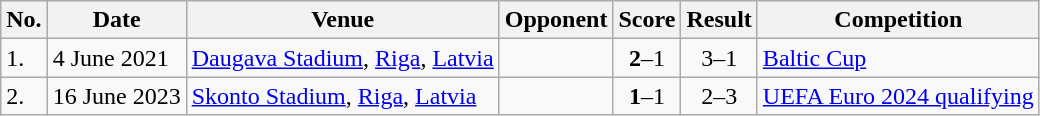<table class="wikitable">
<tr>
<th>No.</th>
<th>Date</th>
<th>Venue</th>
<th>Opponent</th>
<th>Score</th>
<th>Result</th>
<th>Competition</th>
</tr>
<tr>
<td>1.</td>
<td>4 June 2021</td>
<td><a href='#'>Daugava Stadium</a>, <a href='#'>Riga</a>, <a href='#'>Latvia</a></td>
<td></td>
<td align=center><strong>2</strong>–1</td>
<td align=center>3–1</td>
<td><a href='#'>Baltic Cup</a></td>
</tr>
<tr>
<td>2.</td>
<td>16 June 2023</td>
<td><a href='#'>Skonto Stadium</a>, <a href='#'>Riga</a>, <a href='#'>Latvia</a></td>
<td></td>
<td align=center><strong>1</strong>–1</td>
<td align=center>2–3</td>
<td><a href='#'>UEFA Euro 2024 qualifying</a></td>
</tr>
</table>
